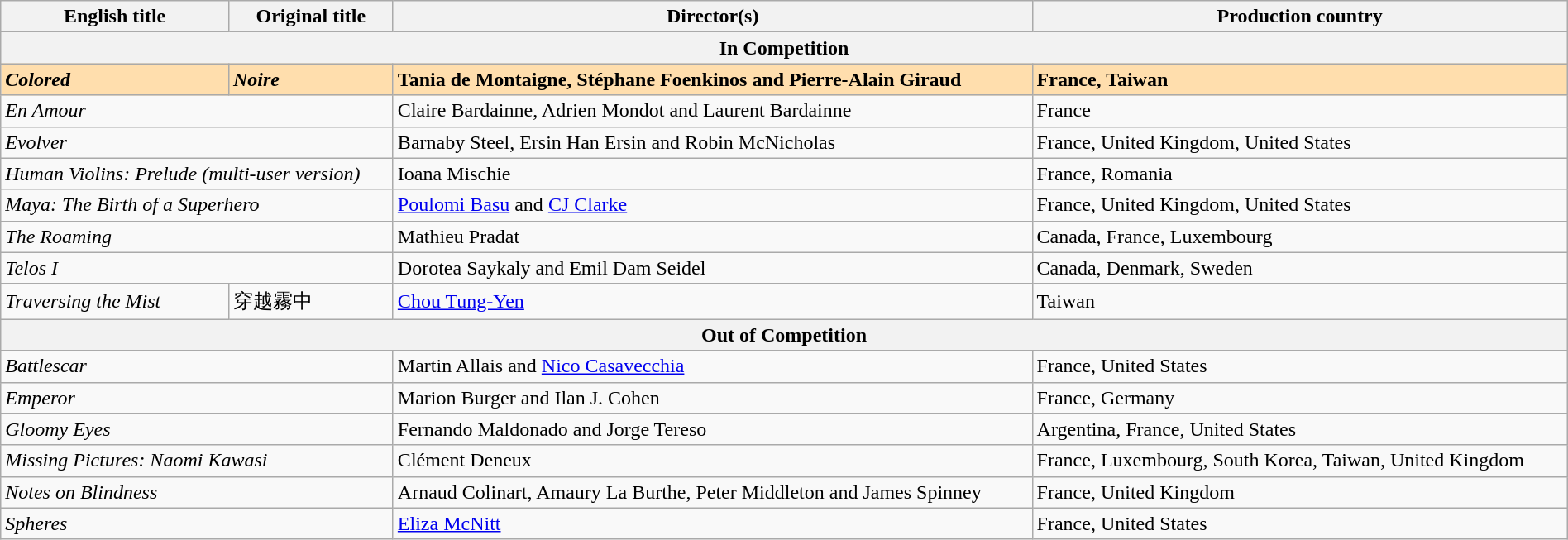<table class="wikitable" style="width:100%; margin-bottom:4px">
<tr>
<th>English title</th>
<th>Original title</th>
<th>Director(s)</th>
<th>Production country</th>
</tr>
<tr>
<th colspan="4">In Competition</th>
</tr>
<tr style="background:#FFDEAD;">
<td><strong><em>Colored</em></strong></td>
<td><strong><em>Noire</em></strong></td>
<td><strong>Tania de Montaigne, Stéphane Foenkinos and Pierre-Alain Giraud</strong></td>
<td><strong>France, Taiwan</strong></td>
</tr>
<tr>
<td colspan="2"><em>En Amour</em></td>
<td>Claire Bardainne, Adrien Mondot and Laurent Bardainne</td>
<td>France</td>
</tr>
<tr>
<td colspan="2"><em>Evolver</em></td>
<td>Barnaby Steel, Ersin Han Ersin and Robin McNicholas</td>
<td>France, United Kingdom, United States</td>
</tr>
<tr>
<td colspan="2"><em>Human Violins: Prelude (multi-user version)</em></td>
<td>Ioana Mischie</td>
<td>France, Romania</td>
</tr>
<tr>
<td colspan="2"><em>Maya: The Birth of a Superhero</em></td>
<td><a href='#'>Poulomi Basu</a> and <a href='#'>CJ Clarke</a></td>
<td>France, United Kingdom, United States</td>
</tr>
<tr>
<td colspan="2"><em>The Roaming</em></td>
<td>Mathieu Pradat</td>
<td>Canada, France, Luxembourg</td>
</tr>
<tr>
<td colspan="2"><em>Telos I</em></td>
<td>Dorotea Saykaly and Emil Dam Seidel</td>
<td>Canada, Denmark, Sweden</td>
</tr>
<tr>
<td><em>Traversing the Mist</em></td>
<td>穿越霧中</td>
<td><a href='#'>Chou Tung-Yen</a></td>
<td>Taiwan</td>
</tr>
<tr>
<th colspan="4">Out of Competition</th>
</tr>
<tr>
<td colspan="2"><em>Battlescar</em></td>
<td>Martin Allais and <a href='#'>Nico Casavecchia</a></td>
<td>France, United States</td>
</tr>
<tr>
<td colspan="2"><em>Emperor</em></td>
<td>Marion Burger and Ilan J. Cohen</td>
<td>France, Germany</td>
</tr>
<tr>
<td colspan="2"><em>Gloomy Eyes</em></td>
<td>Fernando Maldonado and Jorge Tereso</td>
<td>Argentina, France, United States</td>
</tr>
<tr>
<td colspan="2"><em>Missing Pictures: Naomi Kawasi</em></td>
<td>Clément Deneux</td>
<td>France, Luxembourg, South Korea, Taiwan, United Kingdom</td>
</tr>
<tr>
<td colspan="2"><em>Notes on Blindness</em></td>
<td>Arnaud Colinart, Amaury La Burthe, Peter Middleton and James Spinney</td>
<td>France, United Kingdom</td>
</tr>
<tr>
<td colspan="2"><em>Spheres</em></td>
<td><a href='#'>Eliza McNitt</a></td>
<td>France, United States</td>
</tr>
</table>
